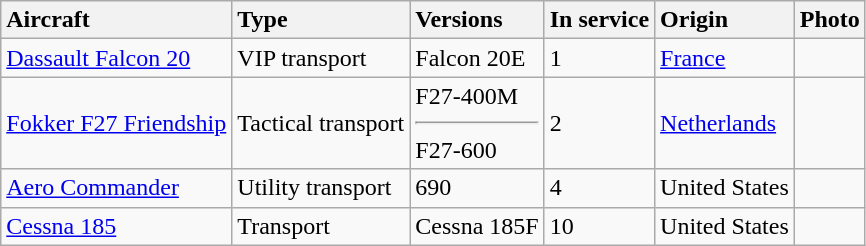<table class="wikitable">
<tr>
<th style="text-align:left;">Aircraft</th>
<th style="text-align:left;">Type</th>
<th style="text-align:left;">Versions</th>
<th style="text-align:left;">In service</th>
<th style="text-align:left;">Origin</th>
<th style="text-align:left;">Photo</th>
</tr>
<tr>
<td><a href='#'>Dassault Falcon 20</a></td>
<td>VIP transport</td>
<td>Falcon 20E</td>
<td>1</td>
<td><a href='#'>France</a></td>
<td></td>
</tr>
<tr>
<td><a href='#'>Fokker F27 Friendship</a></td>
<td>Tactical transport</td>
<td>F27-400M<hr>F27-600</td>
<td>2</td>
<td><a href='#'>Netherlands</a></td>
<td></td>
</tr>
<tr>
<td><a href='#'>Aero Commander</a></td>
<td>Utility transport</td>
<td>690</td>
<td>4</td>
<td>United States</td>
<td></td>
</tr>
<tr>
<td><a href='#'>Cessna 185</a></td>
<td>Transport</td>
<td>Cessna 185F</td>
<td>10</td>
<td>United States</td>
<td></td>
</tr>
</table>
